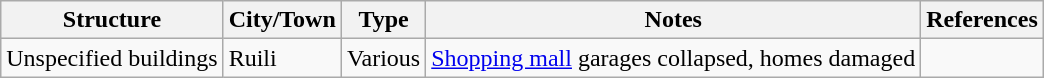<table class="wikitable">
<tr>
<th>Structure</th>
<th>City/Town</th>
<th>Type</th>
<th>Notes</th>
<th>References</th>
</tr>
<tr>
<td>Unspecified buildings</td>
<td>Ruili</td>
<td>Various</td>
<td><a href='#'>Shopping mall</a> garages collapsed, homes damaged</td>
<td></td>
</tr>
</table>
